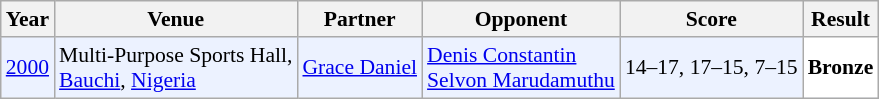<table class="sortable wikitable" style="font-size: 90%;">
<tr>
<th>Year</th>
<th>Venue</th>
<th>Partner</th>
<th>Opponent</th>
<th>Score</th>
<th>Result</th>
</tr>
<tr style="background:#ECF2FF">
<td align="center"><a href='#'>2000</a></td>
<td align="left">Multi-Purpose Sports Hall,<br><a href='#'>Bauchi</a>, <a href='#'>Nigeria</a></td>
<td align="left"> <a href='#'>Grace Daniel</a></td>
<td align="left"> <a href='#'>Denis Constantin</a> <br>  <a href='#'>Selvon Marudamuthu</a></td>
<td align="left">14–17, 17–15, 7–15</td>
<td style="text-align:left; background:white"> <strong>Bronze</strong></td>
</tr>
</table>
